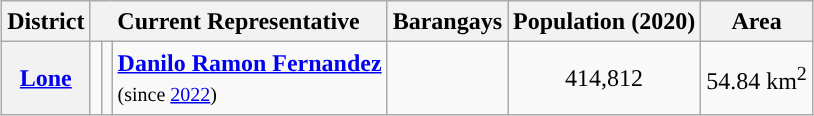<table class="wikitable sortable" style="margin: 1em auto; font-size:100%; line-height:20px; text-align:center">
<tr>
<th>District</th>
<th colspan="3">Current Representative</th>
<th>Barangays</th>
<th>Population (2020)</th>
<th>Area</th>
</tr>
<tr>
<th><a href='#'>Lone</a></th>
<td style="background:"></td>
<td></td>
<td style="text-align:left;"><strong><a href='#'>Danilo Ramon Fernandez</a></strong><br><small>(since <a href='#'>2022</a>)</small></td>
<td></td>
<td>414,812</td>
<td>54.84 km<sup>2</sup></td>
</tr>
</table>
